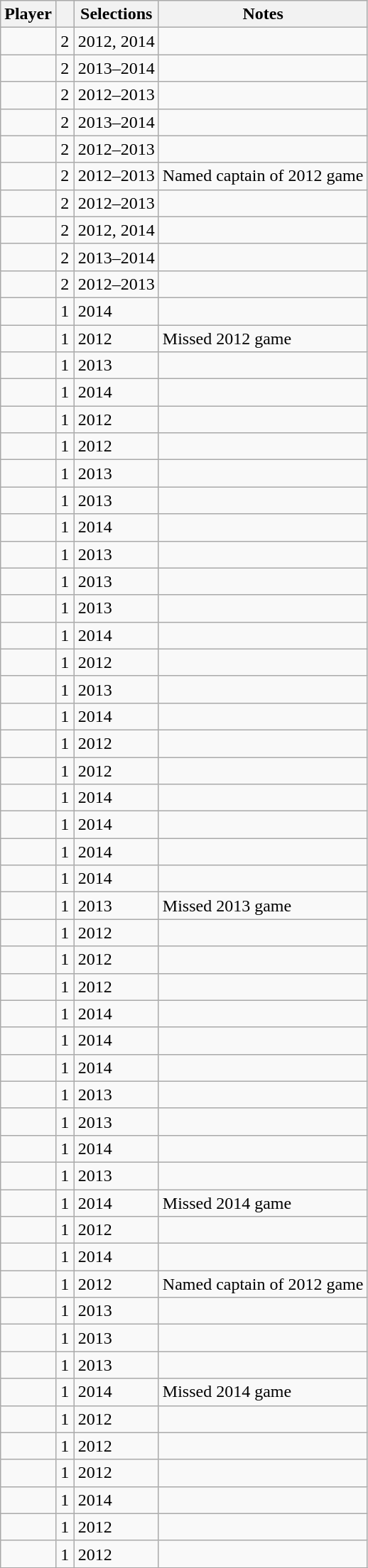<table class="wikitable sortable">
<tr>
<th>Player</th>
<th width="5%"></th>
<th>Selections</th>
<th>Notes</th>
</tr>
<tr>
<td></td>
<td align=center>2</td>
<td>2012, 2014</td>
<td></td>
</tr>
<tr>
<td></td>
<td align=center>2</td>
<td>2013–2014</td>
<td></td>
</tr>
<tr>
<td></td>
<td align=center>2</td>
<td>2012–2013</td>
<td></td>
</tr>
<tr>
<td></td>
<td align=center>2</td>
<td>2013–2014</td>
<td></td>
</tr>
<tr>
<td></td>
<td align=center>2</td>
<td>2012–2013</td>
<td></td>
</tr>
<tr>
<td></td>
<td align=center>2</td>
<td>2012–2013</td>
<td>Named captain of 2012 game</td>
</tr>
<tr>
<td></td>
<td align=center>2</td>
<td>2012–2013</td>
<td></td>
</tr>
<tr>
<td></td>
<td align=center>2</td>
<td>2012, 2014</td>
<td></td>
</tr>
<tr>
<td></td>
<td align=center>2</td>
<td>2013–2014</td>
<td></td>
</tr>
<tr>
<td></td>
<td align=center>2</td>
<td>2012–2013</td>
<td></td>
</tr>
<tr>
<td></td>
<td align=center>1</td>
<td>2014</td>
<td></td>
</tr>
<tr>
<td></td>
<td align=center>1</td>
<td>2012</td>
<td>Missed 2012 game</td>
</tr>
<tr>
<td></td>
<td align=center>1</td>
<td>2013</td>
<td></td>
</tr>
<tr>
<td></td>
<td align=center>1</td>
<td>2014</td>
<td></td>
</tr>
<tr>
<td></td>
<td align=center>1</td>
<td>2012</td>
<td></td>
</tr>
<tr>
<td></td>
<td align=center>1</td>
<td>2012</td>
<td></td>
</tr>
<tr>
<td></td>
<td align=center>1</td>
<td>2013</td>
<td></td>
</tr>
<tr>
<td></td>
<td align=center>1</td>
<td>2013</td>
<td></td>
</tr>
<tr>
<td></td>
<td align=center>1</td>
<td>2014</td>
<td></td>
</tr>
<tr>
<td></td>
<td align=center>1</td>
<td>2013</td>
<td></td>
</tr>
<tr>
<td></td>
<td align=center>1</td>
<td>2013</td>
<td></td>
</tr>
<tr>
<td></td>
<td align=center>1</td>
<td>2013</td>
<td></td>
</tr>
<tr>
<td></td>
<td align=center>1</td>
<td>2014</td>
<td></td>
</tr>
<tr>
<td></td>
<td align=center>1</td>
<td>2012</td>
<td></td>
</tr>
<tr>
<td></td>
<td align=center>1</td>
<td>2013</td>
<td></td>
</tr>
<tr>
<td></td>
<td align=center>1</td>
<td>2014</td>
<td></td>
</tr>
<tr>
<td></td>
<td align=center>1</td>
<td>2012</td>
<td></td>
</tr>
<tr>
<td></td>
<td align=center>1</td>
<td>2012</td>
<td></td>
</tr>
<tr>
<td></td>
<td align=center>1</td>
<td>2014</td>
<td></td>
</tr>
<tr>
<td></td>
<td align=center>1</td>
<td>2014</td>
<td></td>
</tr>
<tr>
<td></td>
<td align=center>1</td>
<td>2014</td>
<td></td>
</tr>
<tr>
<td></td>
<td align=center>1</td>
<td>2014</td>
<td></td>
</tr>
<tr>
<td></td>
<td align=center>1</td>
<td>2013</td>
<td>Missed 2013 game</td>
</tr>
<tr>
<td></td>
<td align=center>1</td>
<td>2012</td>
<td></td>
</tr>
<tr>
<td></td>
<td align=center>1</td>
<td>2012</td>
<td></td>
</tr>
<tr>
<td></td>
<td align=center>1</td>
<td>2012</td>
<td></td>
</tr>
<tr>
<td></td>
<td align=center>1</td>
<td>2014</td>
<td></td>
</tr>
<tr>
<td></td>
<td align=center>1</td>
<td>2014</td>
<td></td>
</tr>
<tr>
<td></td>
<td align=center>1</td>
<td>2014</td>
<td></td>
</tr>
<tr>
<td></td>
<td align=center>1</td>
<td>2013</td>
<td></td>
</tr>
<tr>
<td></td>
<td align=center>1</td>
<td>2013</td>
<td></td>
</tr>
<tr>
<td></td>
<td align=center>1</td>
<td>2014</td>
<td></td>
</tr>
<tr>
<td></td>
<td align=center>1</td>
<td>2013</td>
<td></td>
</tr>
<tr>
<td></td>
<td align=center>1</td>
<td>2014</td>
<td>Missed 2014 game</td>
</tr>
<tr>
<td></td>
<td align=center>1</td>
<td>2012</td>
<td></td>
</tr>
<tr>
<td></td>
<td align=center>1</td>
<td>2014</td>
<td></td>
</tr>
<tr>
<td></td>
<td align=center>1</td>
<td>2012</td>
<td>Named captain of 2012 game</td>
</tr>
<tr>
<td></td>
<td align=center>1</td>
<td>2013</td>
<td></td>
</tr>
<tr>
<td></td>
<td align=center>1</td>
<td>2013</td>
<td></td>
</tr>
<tr>
<td></td>
<td align=center>1</td>
<td>2013</td>
<td></td>
</tr>
<tr>
<td></td>
<td align=center>1</td>
<td>2014</td>
<td>Missed 2014 game</td>
</tr>
<tr>
<td></td>
<td align=center>1</td>
<td>2012</td>
<td></td>
</tr>
<tr>
<td></td>
<td align=center>1</td>
<td>2012</td>
<td></td>
</tr>
<tr>
<td></td>
<td align=center>1</td>
<td>2012</td>
<td></td>
</tr>
<tr>
<td></td>
<td align=center>1</td>
<td>2014</td>
<td></td>
</tr>
<tr>
<td></td>
<td align=center>1</td>
<td>2012</td>
<td></td>
</tr>
<tr>
<td></td>
<td align=center>1</td>
<td>2012</td>
<td></td>
</tr>
<tr>
</tr>
</table>
